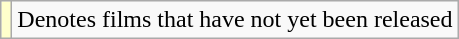<table class="wikitable">
<tr>
<td style="background:#FFFFCC;"></td>
<td>Denotes films that have not yet been released</td>
</tr>
</table>
